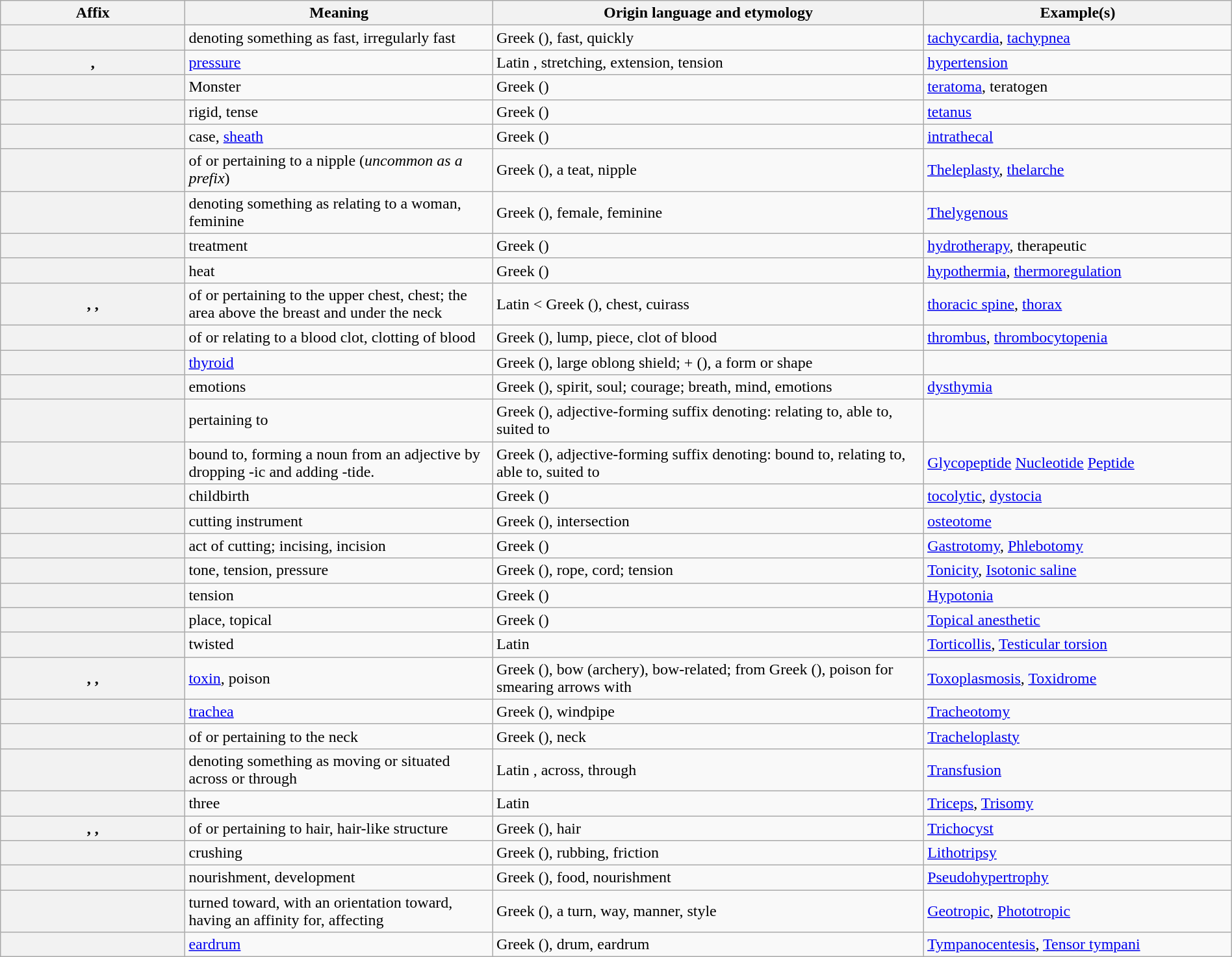<table class="wikitable plainrowheaders" style="width:100%;">
<tr>
<th scope="col" style="width: 15%">Affix</th>
<th scope="col" style="width: 25%">Meaning</th>
<th scope="col" style="width: 35%">Origin language and etymology</th>
<th scope="col" style="width: 25%">Example(s)</th>
</tr>
<tr>
<th scope="row"><strong></strong></th>
<td>denoting something as fast, irregularly fast</td>
<td>Greek  (), fast, quickly</td>
<td><a href='#'>tachycardia</a>, <a href='#'>tachypnea</a></td>
</tr>
<tr>
<th scope="row"><strong></strong>, <strong></strong></th>
<td><a href='#'>pressure</a></td>
<td>Latin , stretching, extension, tension</td>
<td><a href='#'>hypertension</a></td>
</tr>
<tr>
<th scope="row"><strong></strong></th>
<td>Monster</td>
<td>Greek  ()</td>
<td><a href='#'>teratoma</a>, teratogen</td>
</tr>
<tr>
<th scope="row"><strong></strong></th>
<td>rigid, tense</td>
<td>Greek  ()</td>
<td><a href='#'>tetanus</a></td>
</tr>
<tr>
<th scope="row"><strong></strong></th>
<td>case, <a href='#'>sheath</a></td>
<td>Greek  ()</td>
<td><a href='#'>intrathecal</a></td>
</tr>
<tr>
<th scope="row"><strong></strong></th>
<td>of or pertaining to a nipple (<em>uncommon as a prefix</em>)</td>
<td>Greek  (), a teat, nipple</td>
<td><a href='#'>Theleplasty</a>, <a href='#'>thelarche</a></td>
</tr>
<tr>
<th scope="row"><strong></strong></th>
<td>denoting something as relating to a woman, feminine</td>
<td>Greek  (), female, feminine</td>
<td><a href='#'>Thelygenous</a></td>
</tr>
<tr>
<th scope="row"><strong></strong></th>
<td>treatment</td>
<td>Greek  ()</td>
<td><a href='#'>hydrotherapy</a>, therapeutic</td>
</tr>
<tr>
<th scope="row"><strong></strong></th>
<td>heat</td>
<td>Greek  ()</td>
<td><a href='#'>hypothermia</a>, <a href='#'>thermoregulation</a></td>
</tr>
<tr>
<th scope="row"><strong></strong>, <strong></strong>, <strong></strong></th>
<td>of or pertaining to the upper chest, chest; the area above the breast and under the neck</td>
<td>Latin  < Greek  (), chest, cuirass</td>
<td><a href='#'>thoracic spine</a>, <a href='#'>thorax</a></td>
</tr>
<tr>
<th scope="row"><strong></strong></th>
<td>of or relating to a blood clot, clotting of blood</td>
<td>Greek  (), lump, piece, clot of blood</td>
<td><a href='#'>thrombus</a>, <a href='#'>thrombocytopenia</a></td>
</tr>
<tr>
<th scope="row"><strong></strong></th>
<td><a href='#'>thyroid</a></td>
<td>Greek  (), large oblong shield; +  (), a form or shape</td>
<td></td>
</tr>
<tr>
<th scope="row"><strong></strong></th>
<td>emotions</td>
<td>Greek  (), spirit, soul; courage; breath, mind, emotions</td>
<td><a href='#'>dysthymia</a></td>
</tr>
<tr>
<th scope="row"><strong></strong></th>
<td>pertaining to</td>
<td>Greek  (), adjective-forming suffix denoting: relating to, able to, suited to</td>
<td></td>
</tr>
<tr>
<th scope="row"><strong></strong></th>
<td>bound to, forming a noun from an adjective by dropping -ic and adding -tide.</td>
<td>Greek  (), adjective-forming suffix denoting: bound to, relating to, able to, suited to</td>
<td><a href='#'>Glycopeptide</a> <a href='#'>Nucleotide</a> <a href='#'>Peptide</a></td>
</tr>
<tr>
<th scope="row"><strong></strong></th>
<td>childbirth</td>
<td>Greek  ()</td>
<td><a href='#'>tocolytic</a>, <a href='#'>dystocia</a></td>
</tr>
<tr>
<th scope="row"><strong></strong></th>
<td>cutting instrument</td>
<td>Greek  (), intersection</td>
<td><a href='#'>osteotome</a></td>
</tr>
<tr>
<th scope="row"><strong></strong></th>
<td>act of cutting; incising, incision</td>
<td>Greek  ()</td>
<td><a href='#'>Gastrotomy</a>, <a href='#'>Phlebotomy</a></td>
</tr>
<tr>
<th scope="row"><strong></strong></th>
<td>tone, tension, pressure</td>
<td>Greek  (), rope, cord; tension</td>
<td><a href='#'>Tonicity</a>, <a href='#'>Isotonic saline</a></td>
</tr>
<tr>
<th scope="row"><strong></strong></th>
<td>tension</td>
<td>Greek  ()</td>
<td><a href='#'>Hypotonia</a></td>
</tr>
<tr>
<th scope="row"><strong></strong></th>
<td>place, topical</td>
<td>Greek  ()</td>
<td><a href='#'>Topical anesthetic</a></td>
</tr>
<tr>
<th scope="row"><strong></strong></th>
<td>twisted</td>
<td>Latin </td>
<td><a href='#'>Torticollis</a>, <a href='#'>Testicular torsion</a></td>
</tr>
<tr>
<th scope="row"><strong></strong>, <strong></strong>, <strong></strong></th>
<td><a href='#'>toxin</a>, poison</td>
<td>Greek  (), bow (archery), bow-related; from Greek  (), poison for smearing arrows with</td>
<td><a href='#'>Toxoplasmosis</a>, <a href='#'>Toxidrome</a></td>
</tr>
<tr>
<th scope="row"><strong></strong></th>
<td><a href='#'>trachea</a></td>
<td>Greek  (), windpipe</td>
<td><a href='#'>Tracheotomy</a></td>
</tr>
<tr>
<th scope="row"><strong></strong></th>
<td>of or pertaining to the neck</td>
<td>Greek  (), neck</td>
<td><a href='#'>Tracheloplasty</a></td>
</tr>
<tr>
<th scope="row"><strong></strong></th>
<td>denoting something as moving or situated across or through</td>
<td>Latin , across, through</td>
<td><a href='#'>Transfusion</a></td>
</tr>
<tr>
<th scope="row"><strong></strong></th>
<td>three</td>
<td>Latin </td>
<td><a href='#'>Triceps</a>, <a href='#'>Trisomy</a></td>
</tr>
<tr>
<th scope="row"><strong></strong>, <strong></strong>, <strong></strong></th>
<td>of or pertaining to hair, hair-like structure</td>
<td>Greek  (), hair</td>
<td><a href='#'>Trichocyst</a></td>
</tr>
<tr>
<th scope="row"><strong></strong></th>
<td>crushing</td>
<td>Greek  (), rubbing, friction</td>
<td><a href='#'>Lithotripsy</a></td>
</tr>
<tr>
<th scope="row"><strong></strong></th>
<td>nourishment, development</td>
<td>Greek  (), food, nourishment</td>
<td><a href='#'>Pseudohypertrophy</a></td>
</tr>
<tr>
<th scope="row"><strong></strong></th>
<td>turned toward, with an orientation toward, having an affinity for, affecting</td>
<td>Greek  (), a turn, way, manner, style</td>
<td><a href='#'>Geotropic</a>, <a href='#'>Phototropic</a></td>
</tr>
<tr>
<th scope="row"><strong></strong></th>
<td><a href='#'>eardrum</a></td>
<td>Greek  (), drum, eardrum</td>
<td><a href='#'>Tympanocentesis</a>, <a href='#'>Tensor tympani</a></td>
</tr>
</table>
